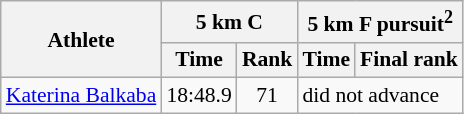<table class="wikitable" border="1" style="font-size:90%">
<tr>
<th rowspan=2>Athlete</th>
<th colspan=2>5 km C</th>
<th colspan=2>5 km F pursuit<sup>2</sup></th>
</tr>
<tr>
<th>Time</th>
<th>Rank</th>
<th>Time</th>
<th>Final rank</th>
</tr>
<tr>
<td><a href='#'>Katerina Balkaba</a></td>
<td align=center>18:48.9</td>
<td align=center>71</td>
<td colspan="2">did not advance</td>
</tr>
</table>
